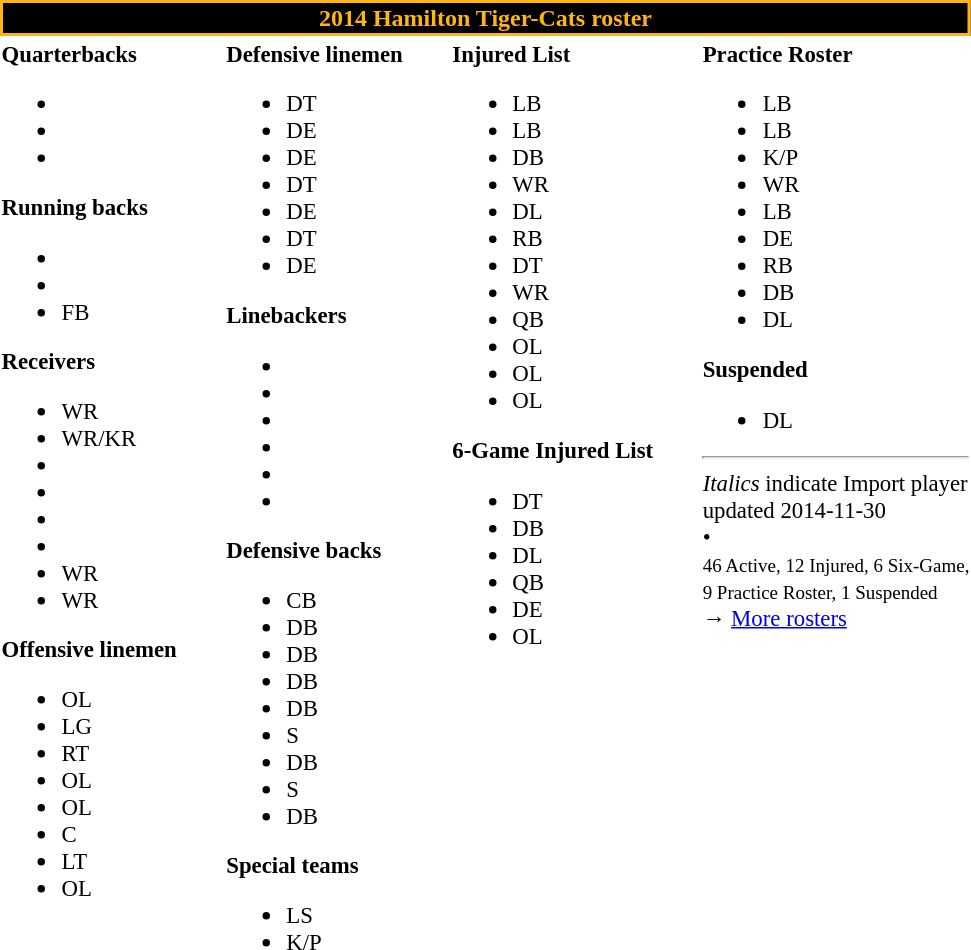<table class="toccolours" style="text-align: left;">
<tr>
<th colspan="7" style="background-color: black; color:#FFB60F; border:2px solid #FFB60F; text-align: center">2014 Hamilton Tiger-Cats roster</th>
</tr>
<tr>
<td style="font-size: 95%;vertical-align:top;"><strong>Quarterbacks</strong><br><ul><li></li><li></li><li></li></ul><strong>Running backs</strong><ul><li></li><li></li><li> FB</li></ul><strong>Receivers</strong><ul><li> WR</li><li> WR/KR</li><li></li><li></li><li></li><li></li><li> WR</li><li> WR</li></ul><strong>Offensive linemen</strong><ul><li> OL</li><li> LG</li><li> RT</li><li> OL</li><li> OL</li><li> C</li><li> LT</li><li> OL</li></ul></td>
<td style="width: 25px;"></td>
<td style="font-size: 95%;vertical-align:top;"><strong>Defensive linemen</strong><br><ul><li> DT</li><li> DE</li><li> DE</li><li> DT</li><li> DE</li><li> DT</li><li> DE</li></ul><strong>Linebackers</strong><ul><li></li><li></li><li></li><li></li><li></li><li></li></ul><strong>Defensive backs</strong><ul><li> CB</li><li> DB</li><li> DB</li><li> DB</li><li> DB</li><li> S</li><li> DB</li><li> S</li><li> DB</li></ul><strong>Special teams</strong><ul><li> LS</li><li> K/P</li></ul></td>
<td style="width: 25px;"></td>
<td style="font-size: 95%;vertical-align:top;"><strong>Injured List</strong><br><ul><li> LB</li><li> LB</li><li> DB</li><li> WR</li><li> DL</li><li> RB</li><li> DT</li><li> WR</li><li> QB</li><li> OL</li><li> OL</li><li> OL</li></ul><strong>6-Game Injured List</strong><ul><li> DT</li><li> DB</li><li> DL</li><li> QB</li><li> DE</li><li> OL</li></ul></td>
<td style="width: 25px;"></td>
<td style="font-size: 95%;vertical-align:top;"><strong>Practice Roster</strong><br><ul><li> LB</li><li> LB</li><li> K/P</li><li> WR</li><li> LB</li><li> DE</li><li> RB</li><li> DB</li><li> DL</li></ul><strong>Suspended</strong><ul><li> DL</li></ul><hr>
<em>Italics</em> indicate Import player<br>
<span></span> updated 2014-11-30<br>
<span></span> • <span></span><br>
<small>46 Active, 12 Injured, 6 Six-Game,<br>9 Practice Roster, 1 Suspended</small><br>→ <a href='#'>More rosters</a></td>
</tr>
<tr>
</tr>
</table>
